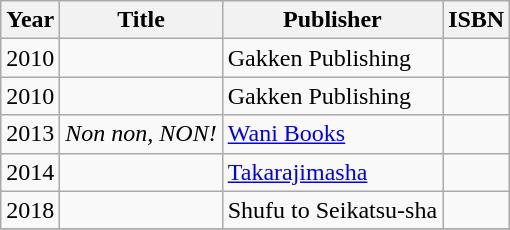<table class="wikitable">
<tr>
<th>Year</th>
<th>Title</th>
<th>Publisher</th>
<th>ISBN</th>
</tr>
<tr>
<td>2010</td>
<td></td>
<td>Gakken Publishing</td>
<td></td>
</tr>
<tr>
<td>2010</td>
<td></td>
<td>Gakken Publishing</td>
<td></td>
</tr>
<tr>
<td>2013</td>
<td><em>Non non, NON!</em></td>
<td><a href='#'>Wani Books</a></td>
<td></td>
</tr>
<tr>
<td>2014</td>
<td></td>
<td><a href='#'>Takarajimasha</a></td>
<td></td>
</tr>
<tr>
<td>2018</td>
<td></td>
<td>Shufu to Seikatsu-sha</td>
<td></td>
</tr>
<tr>
</tr>
</table>
